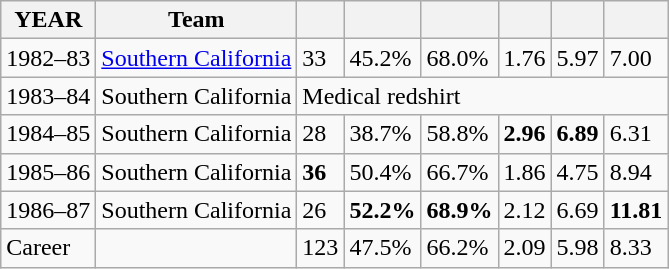<table class="wikitable">
<tr>
<th>YEAR</th>
<th>Team</th>
<th scope="col"></th>
<th scope="col"></th>
<th scope="col"></th>
<th scope="col"></th>
<th scope="col"></th>
<th scope="col"></th>
</tr>
<tr>
<td>1982–83</td>
<td><a href='#'>Southern California</a></td>
<td>33</td>
<td>45.2%</td>
<td>68.0%</td>
<td>1.76</td>
<td>5.97</td>
<td>7.00</td>
</tr>
<tr>
<td>1983–84</td>
<td>Southern California</td>
<td colspan="6">Medical redshirt</td>
</tr>
<tr>
<td>1984–85</td>
<td>Southern California</td>
<td>28</td>
<td>38.7%</td>
<td>58.8%</td>
<td><strong>2.96</strong></td>
<td><strong>6.89</strong></td>
<td>6.31</td>
</tr>
<tr>
<td>1985–86</td>
<td>Southern California</td>
<td><strong>36</strong></td>
<td>50.4%</td>
<td>66.7%</td>
<td>1.86</td>
<td>4.75</td>
<td>8.94</td>
</tr>
<tr>
<td>1986–87</td>
<td>Southern California</td>
<td>26</td>
<td><strong>52.2%</strong></td>
<td><strong>68.9%</strong></td>
<td>2.12</td>
<td>6.69</td>
<td><strong>11.81</strong></td>
</tr>
<tr>
<td>Career</td>
<td></td>
<td>123</td>
<td>47.5%</td>
<td>66.2%</td>
<td>2.09</td>
<td>5.98</td>
<td>8.33</td>
</tr>
</table>
